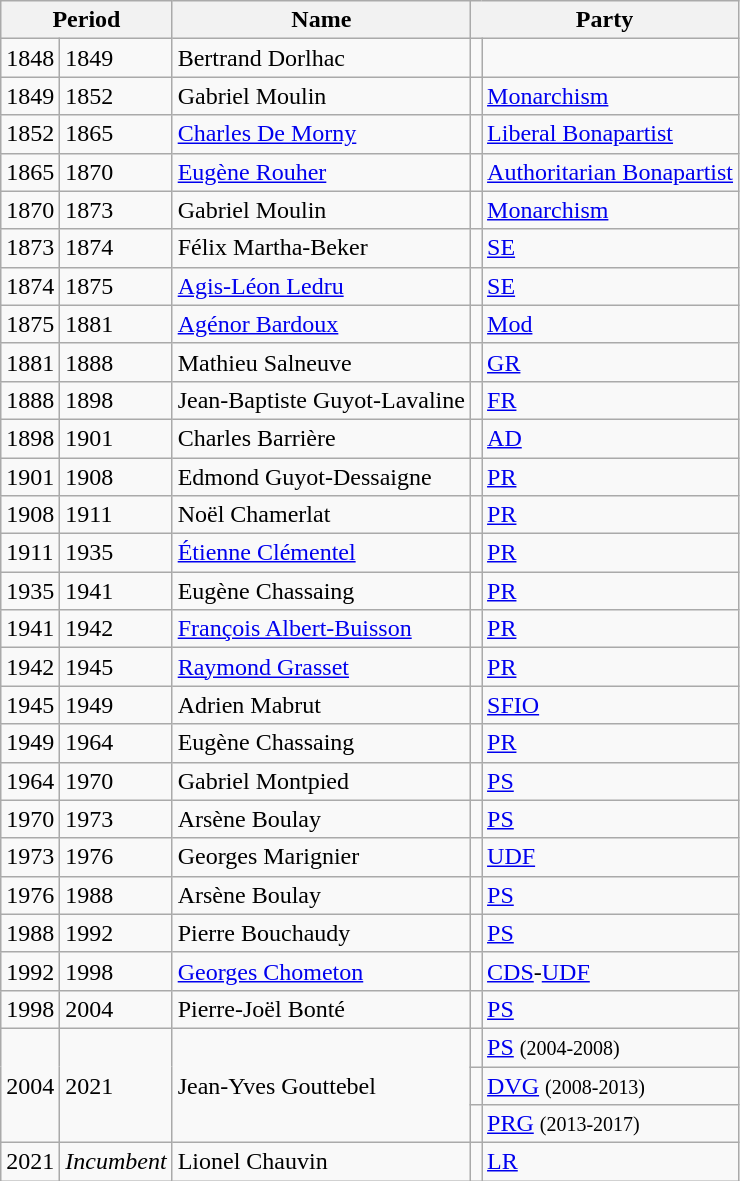<table class="wikitable">
<tr>
<th colspan="2">Period</th>
<th>Name</th>
<th colspan="2">Party</th>
</tr>
<tr>
<td>1848</td>
<td>1849</td>
<td>Bertrand Dorlhac</td>
<td></td>
<td></td>
</tr>
<tr>
<td>1849</td>
<td>1852</td>
<td>Gabriel Moulin</td>
<td></td>
<td><a href='#'>Monarchism</a></td>
</tr>
<tr>
<td>1852</td>
<td>1865</td>
<td><a href='#'>Charles De Morny</a></td>
<td></td>
<td><a href='#'>Liberal Bonapartist</a></td>
</tr>
<tr>
<td>1865</td>
<td>1870</td>
<td><a href='#'>Eugène Rouher</a></td>
<td></td>
<td><a href='#'>Authoritarian Bonapartist</a></td>
</tr>
<tr>
<td>1870</td>
<td>1873</td>
<td>Gabriel Moulin</td>
<td></td>
<td><a href='#'>Monarchism</a></td>
</tr>
<tr>
<td>1873</td>
<td>1874</td>
<td>Félix Martha-Beker</td>
<td></td>
<td><a href='#'>SE</a></td>
</tr>
<tr>
<td>1874</td>
<td>1875</td>
<td><a href='#'>Agis-Léon Ledru</a></td>
<td></td>
<td><a href='#'>SE</a></td>
</tr>
<tr>
<td>1875</td>
<td>1881</td>
<td><a href='#'>Agénor Bardoux</a></td>
<td></td>
<td><a href='#'>Mod</a></td>
</tr>
<tr>
<td>1881</td>
<td>1888</td>
<td>Mathieu Salneuve</td>
<td></td>
<td><a href='#'>GR</a></td>
</tr>
<tr>
<td>1888</td>
<td>1898</td>
<td>Jean-Baptiste Guyot-Lavaline</td>
<td></td>
<td><a href='#'>FR</a></td>
</tr>
<tr>
<td>1898</td>
<td>1901</td>
<td>Charles Barrière</td>
<td></td>
<td><a href='#'>AD</a></td>
</tr>
<tr>
<td>1901</td>
<td>1908</td>
<td>Edmond Guyot-Dessaigne</td>
<td></td>
<td><a href='#'>PR</a></td>
</tr>
<tr>
<td>1908</td>
<td>1911</td>
<td>Noël Chamerlat</td>
<td></td>
<td><a href='#'>PR</a></td>
</tr>
<tr>
<td>1911</td>
<td>1935</td>
<td><a href='#'>Étienne Clémentel</a></td>
<td></td>
<td><a href='#'>PR</a></td>
</tr>
<tr>
<td>1935</td>
<td>1941</td>
<td>Eugène Chassaing</td>
<td></td>
<td><a href='#'>PR</a></td>
</tr>
<tr>
<td>1941</td>
<td>1942</td>
<td><a href='#'>François Albert-Buisson</a></td>
<td></td>
<td><a href='#'>PR</a></td>
</tr>
<tr>
<td>1942</td>
<td>1945</td>
<td><a href='#'>Raymond Grasset</a></td>
<td></td>
<td><a href='#'>PR</a></td>
</tr>
<tr>
<td>1945</td>
<td>1949</td>
<td>Adrien Mabrut</td>
<td></td>
<td><a href='#'>SFIO</a></td>
</tr>
<tr>
<td>1949</td>
<td>1964</td>
<td>Eugène Chassaing</td>
<td></td>
<td><a href='#'>PR</a></td>
</tr>
<tr>
<td>1964</td>
<td>1970</td>
<td>Gabriel Montpied</td>
<td></td>
<td><a href='#'>PS</a></td>
</tr>
<tr>
<td>1970</td>
<td>1973</td>
<td>Arsène Boulay</td>
<td></td>
<td><a href='#'>PS</a></td>
</tr>
<tr>
<td>1973</td>
<td>1976</td>
<td>Georges Marignier</td>
<td></td>
<td><a href='#'>UDF</a></td>
</tr>
<tr>
<td>1976</td>
<td>1988</td>
<td>Arsène Boulay</td>
<td></td>
<td><a href='#'>PS</a></td>
</tr>
<tr>
<td>1988</td>
<td>1992</td>
<td>Pierre Bouchaudy</td>
<td></td>
<td><a href='#'>PS</a></td>
</tr>
<tr>
<td>1992</td>
<td>1998</td>
<td><a href='#'>Georges Chometon</a></td>
<td></td>
<td><a href='#'>CDS</a>-<a href='#'>UDF</a></td>
</tr>
<tr>
<td>1998</td>
<td>2004</td>
<td>Pierre-Joël Bonté</td>
<td></td>
<td><a href='#'>PS</a></td>
</tr>
<tr>
<td rowspan="3">2004</td>
<td rowspan="3">2021</td>
<td rowspan="3">Jean-Yves Gouttebel</td>
<td></td>
<td><a href='#'>PS</a> <small>(2004-2008)</small></td>
</tr>
<tr>
<td></td>
<td><a href='#'>DVG</a> <small>(2008-2013)</small></td>
</tr>
<tr>
<td></td>
<td><a href='#'>PRG</a> <small>(2013-2017)</small></td>
</tr>
<tr>
<td>2021</td>
<td><em>Incumbent</em></td>
<td>Lionel Chauvin</td>
<td></td>
<td><a href='#'>LR</a></td>
</tr>
</table>
